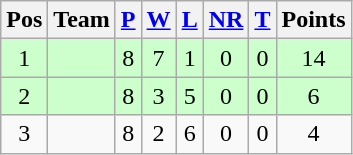<table class="wikitable">
<tr>
<th>Pos</th>
<th>Team</th>
<th><a href='#'>P</a></th>
<th><a href='#'>W</a></th>
<th><a href='#'>L</a></th>
<th><a href='#'>NR</a></th>
<th><a href='#'>T</a></th>
<th>Points</th>
</tr>
<tr align="center" bgcolor="#ccffcc">
<td>1</td>
<td align="left"></td>
<td>8</td>
<td>7</td>
<td>1</td>
<td>0</td>
<td>0</td>
<td>14</td>
</tr>
<tr align="center" bgcolor="#ccffcc">
<td>2</td>
<td align="left"></td>
<td>8</td>
<td>3</td>
<td>5</td>
<td>0</td>
<td>0</td>
<td>6</td>
</tr>
<tr align="center">
<td>3</td>
<td align="left"></td>
<td>8</td>
<td>2</td>
<td>6</td>
<td>0</td>
<td>0</td>
<td>4</td>
</tr>
</table>
